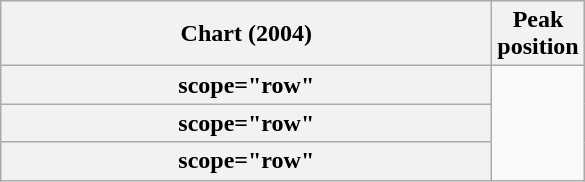<table class="wikitable sortable plainrowheaders" style="text-align:center">
<tr>
<th scope="col" style="width:20em;">Chart (2004)</th>
<th scope="col">Peak<br>position</th>
</tr>
<tr>
<th>scope="row" </th>
</tr>
<tr>
<th>scope="row" </th>
</tr>
<tr>
<th>scope="row" </th>
</tr>
</table>
